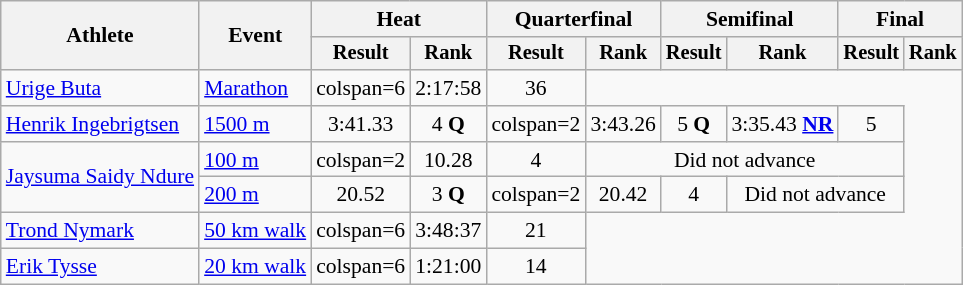<table class="wikitable" style="font-size:90%">
<tr>
<th rowspan="2">Athlete</th>
<th rowspan="2">Event</th>
<th colspan="2">Heat</th>
<th colspan="2">Quarterfinal</th>
<th colspan="2">Semifinal</th>
<th colspan="2">Final</th>
</tr>
<tr style="font-size:95%">
<th>Result</th>
<th>Rank</th>
<th>Result</th>
<th>Rank</th>
<th>Result</th>
<th>Rank</th>
<th>Result</th>
<th>Rank</th>
</tr>
<tr align=center>
<td align=left><a href='#'>Urige Buta</a></td>
<td align=left><a href='#'>Marathon</a></td>
<td>colspan=6 </td>
<td>2:17:58</td>
<td>36</td>
</tr>
<tr align=center>
<td align=left><a href='#'>Henrik Ingebrigtsen</a></td>
<td align=left><a href='#'>1500 m</a></td>
<td>3:41.33</td>
<td>4 <strong>Q</strong></td>
<td>colspan=2 </td>
<td>3:43.26</td>
<td>5 <strong>Q</strong></td>
<td>3:35.43 <strong><a href='#'>NR</a></strong></td>
<td>5</td>
</tr>
<tr align=center>
<td align=left rowspan=2><a href='#'>Jaysuma Saidy Ndure</a></td>
<td align=left><a href='#'>100 m</a></td>
<td>colspan=2 </td>
<td>10.28</td>
<td>4</td>
<td colspan=4>Did not advance</td>
</tr>
<tr align=center>
<td align=left><a href='#'>200 m</a></td>
<td>20.52</td>
<td>3 <strong>Q</strong></td>
<td>colspan=2 </td>
<td>20.42</td>
<td>4</td>
<td colspan=2>Did not advance</td>
</tr>
<tr align=center>
<td align=left><a href='#'>Trond Nymark</a></td>
<td align=left><a href='#'>50 km walk</a></td>
<td>colspan=6 </td>
<td>3:48:37</td>
<td>21</td>
</tr>
<tr align=center>
<td align=left><a href='#'>Erik Tysse</a></td>
<td align=left><a href='#'>20 km walk</a></td>
<td>colspan=6 </td>
<td>1:21:00</td>
<td>14</td>
</tr>
</table>
